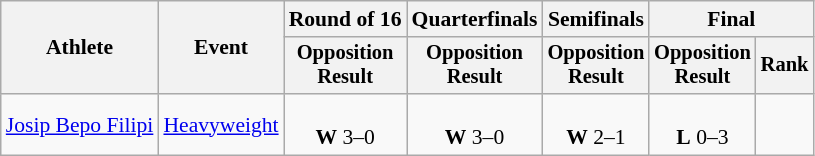<table class="wikitable" style="font-size:90%">
<tr>
<th rowspan=2>Athlete</th>
<th rowspan=2>Event</th>
<th>Round of 16</th>
<th>Quarterfinals</th>
<th>Semifinals</th>
<th colspan=2>Final</th>
</tr>
<tr style="font-size:95%">
<th>Opposition<br>Result</th>
<th>Opposition<br>Result</th>
<th>Opposition<br>Result</th>
<th>Opposition<br>Result</th>
<th>Rank</th>
</tr>
<tr align=center>
<td align=left><a href='#'>Josip Bepo Filipi</a></td>
<td align=left><a href='#'>Heavyweight</a></td>
<td><br><strong>W</strong> 3–0</td>
<td><br><strong>W</strong> 3–0</td>
<td><br><strong>W</strong> 2–1</td>
<td><br><strong>L</strong> 0–3</td>
<td></td>
</tr>
</table>
